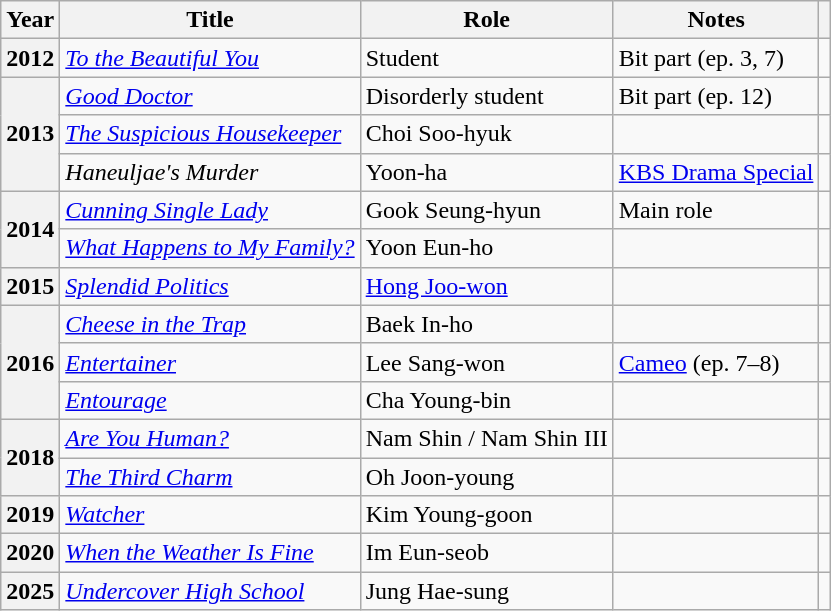<table class="wikitable sortable plainrowheaders">
<tr>
<th scope="col">Year</th>
<th scope="col">Title</th>
<th scope="col">Role</th>
<th scope="col" class="unsortable">Notes</th>
<th scope="col" class="unsortable"></th>
</tr>
<tr>
<th scope="row">2012</th>
<td><em><a href='#'>To the Beautiful You</a></em></td>
<td>Student</td>
<td>Bit part (ep. 3, 7)</td>
<td></td>
</tr>
<tr>
<th scope="row" rowspan="3">2013</th>
<td><em><a href='#'>Good Doctor</a></em></td>
<td>Disorderly student</td>
<td>Bit part (ep. 12)</td>
<td></td>
</tr>
<tr>
<td><em><a href='#'>The Suspicious Housekeeper</a></em></td>
<td>Choi Soo-hyuk</td>
<td></td>
<td style="text-align:center"></td>
</tr>
<tr>
<td><em>Haneuljae's Murder</em></td>
<td>Yoon-ha</td>
<td><a href='#'>KBS Drama Special</a></td>
<td style="text-align:center"></td>
</tr>
<tr>
<th scope="row" rowspan="2">2014</th>
<td><em><a href='#'>Cunning Single Lady</a></em></td>
<td>Gook Seung-hyun</td>
<td>Main role</td>
<td style="text-align:center"></td>
</tr>
<tr>
<td><em><a href='#'>What Happens to My Family?</a></em></td>
<td>Yoon Eun-ho</td>
<td></td>
<td style="text-align:center"></td>
</tr>
<tr>
<th scope="row">2015</th>
<td><em><a href='#'>Splendid Politics</a></em></td>
<td><a href='#'>Hong Joo-won</a></td>
<td></td>
<td style="text-align:center"></td>
</tr>
<tr>
<th scope="row" rowspan="3">2016</th>
<td><em><a href='#'>Cheese in the Trap</a></em></td>
<td>Baek In-ho</td>
<td></td>
<td style="text-align:center"></td>
</tr>
<tr>
<td><em><a href='#'>Entertainer</a></em></td>
<td>Lee Sang-won</td>
<td><a href='#'>Cameo</a> (ep. 7–8)</td>
<td style="text-align:center"></td>
</tr>
<tr>
<td><em><a href='#'>Entourage</a></em></td>
<td>Cha Young-bin</td>
<td></td>
<td style="text-align:center"></td>
</tr>
<tr>
<th scope="row" rowspan="2">2018</th>
<td><em><a href='#'>Are You Human?</a></em></td>
<td>Nam Shin / Nam Shin III</td>
<td></td>
<td style="text-align:center"></td>
</tr>
<tr>
<td><em><a href='#'>The Third Charm</a></em></td>
<td>Oh Joon-young</td>
<td></td>
<td style="text-align:center"></td>
</tr>
<tr>
<th scope="row">2019</th>
<td><em><a href='#'>Watcher</a></em></td>
<td>Kim Young-goon</td>
<td></td>
<td style="text-align:center"></td>
</tr>
<tr>
<th scope="row">2020</th>
<td><em><a href='#'>When the Weather Is Fine</a></em></td>
<td>Im Eun-seob</td>
<td></td>
<td style="text-align:center"></td>
</tr>
<tr>
<th scope="row">2025</th>
<td><em><a href='#'>Undercover High School</a></em></td>
<td>Jung Hae-sung</td>
<td></td>
<td style="text-align:center"></td>
</tr>
</table>
